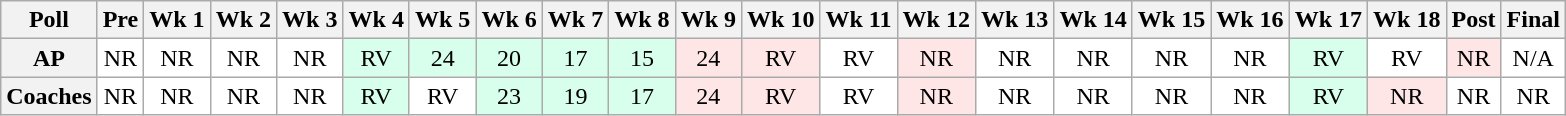<table class="wikitable" style="white-space:nowrap;">
<tr>
<th>Poll</th>
<th>Pre</th>
<th>Wk 1</th>
<th>Wk 2</th>
<th>Wk 3</th>
<th>Wk 4</th>
<th>Wk 5</th>
<th>Wk 6</th>
<th>Wk 7</th>
<th>Wk 8</th>
<th>Wk 9</th>
<th>Wk 10</th>
<th>Wk 11</th>
<th>Wk 12</th>
<th>Wk 13</th>
<th>Wk 14</th>
<th>Wk 15</th>
<th>Wk 16</th>
<th>Wk 17</th>
<th>Wk 18</th>
<th>Post</th>
<th>Final</th>
</tr>
<tr style="text-align:center;">
<th>AP</th>
<td style="background:#FFF;">NR</td>
<td style="background:#FFF;">NR</td>
<td style="background:#FFF;">NR</td>
<td style="background:#FFF;">NR</td>
<td style="background:#d8ffeb;">RV</td>
<td style="background:#d8ffeb;">24</td>
<td style="background:#d8ffeb;">20</td>
<td style="background:#d8ffeb;">17</td>
<td style="background:#d8ffeb;">15</td>
<td style="background:#FFE6E6;">24</td>
<td style="background:#FFE6E6;">RV</td>
<td style="background:#FFF;">RV</td>
<td style="background:#FFE6E6;">NR</td>
<td style="background:#FFF;">NR</td>
<td style="background:#FFF;">NR</td>
<td style="background:#FFF;">NR</td>
<td style="background:#FFF;">NR</td>
<td style="background:#d8ffeb;">RV</td>
<td style="background:#FFF;">RV</td>
<td style="background:#FFE6E6;">NR</td>
<td style="background:#FFF;">N/A</td>
</tr>
<tr style="text-align:center;">
<th>Coaches</th>
<td style="background:#FFF;">NR</td>
<td style="background:#FFF;">NR</td>
<td style="background:#FFF;">NR</td>
<td style="background:#FFF;">NR</td>
<td style="background:#d8ffeb;">RV</td>
<td style="background:#FFF;">RV</td>
<td style="background:#d8ffeb;">23</td>
<td style="background:#d8ffeb;">19</td>
<td style="background:#d8ffeb;">17</td>
<td style="background:#FFE6E6;">24</td>
<td style="background:#FFE6E6;">RV</td>
<td style="background:#FFF;">RV</td>
<td style="background:#FFE6E6;">NR</td>
<td style="background:#FFF;">NR</td>
<td style="background:#FFF;">NR</td>
<td style="background:#FFF;">NR</td>
<td style="background:#FFF;">NR</td>
<td style="background:#d8ffeb;">RV</td>
<td style="background:#FFE6E6;">NR</td>
<td style="background:#FFF;">NR</td>
<td style="background:#FFF;">NR</td>
</tr>
</table>
